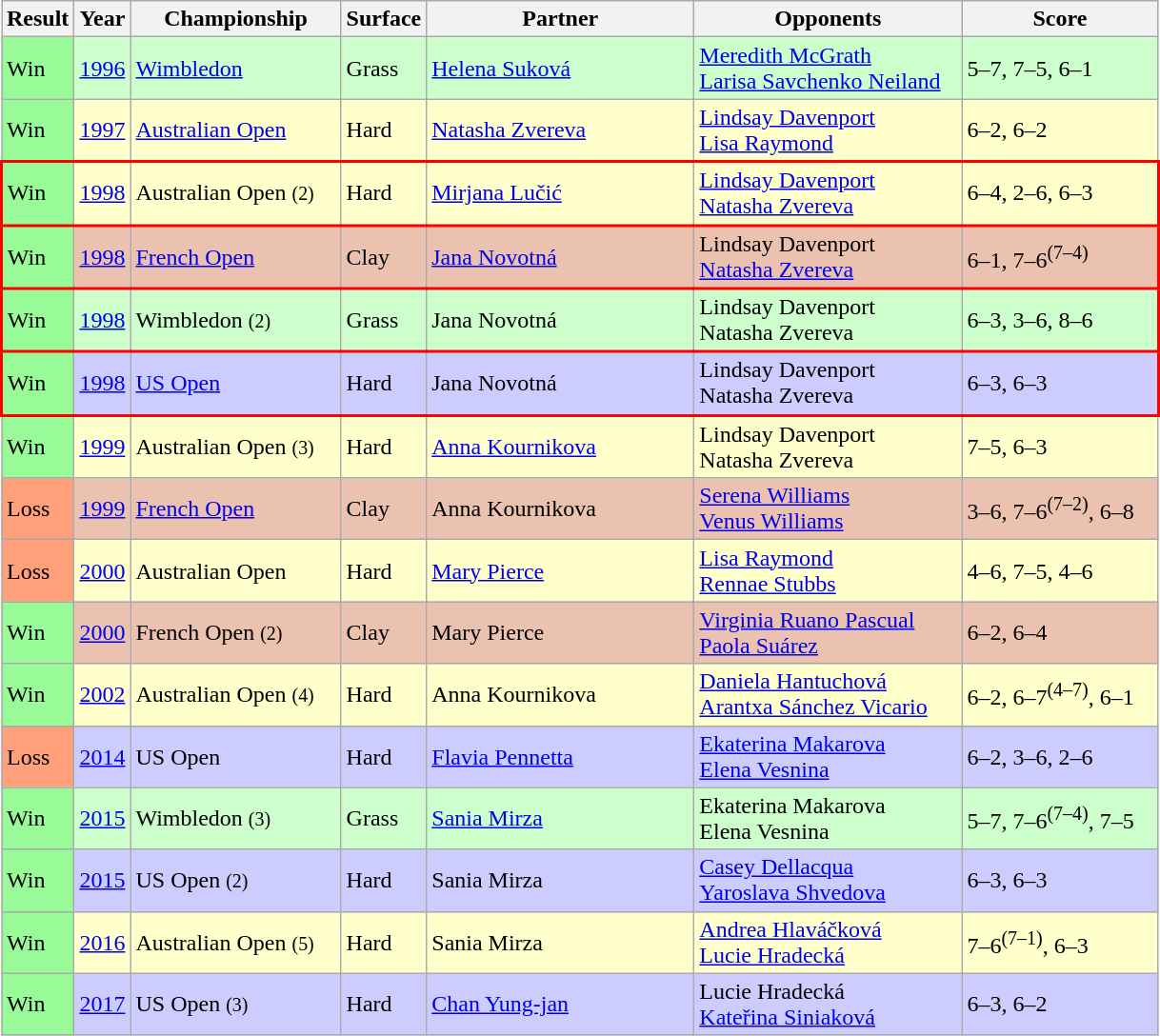<table class='sortable wikitable'>
<tr>
<th style="width:40px">Result</th>
<th style="width:30px">Year</th>
<th style="width:140px">Championship</th>
<th style="width:50px">Surface</th>
<th style="width:180px">Partner</th>
<th style="width:180px">Opponents</th>
<th style="width:130px" class="unsortable">Score</th>
</tr>
<tr style="background:#ccffcc;">
<td style="background:#98fb98;">Win</td>
<td><a href='#'>1996</a></td>
<td><a href='#'>Wimbledon</a></td>
<td>Grass</td>
<td> <a href='#'>Helena Suková</a></td>
<td> <a href='#'>Meredith McGrath</a><br> <a href='#'>Larisa Savchenko Neiland</a></td>
<td>5–7, 7–5, 6–1</td>
</tr>
<tr style="background:#ffffcc;">
<td style="background:#98fb98;">Win</td>
<td><a href='#'>1997</a></td>
<td><a href='#'>Australian Open</a></td>
<td>Hard</td>
<td> <a href='#'>Natasha Zvereva</a></td>
<td> <a href='#'>Lindsay Davenport</a><br> <a href='#'>Lisa Raymond</a></td>
<td>6–2, 6–2</td>
</tr>
<tr style="border: 2px solid red" bgcolor="#FFFFCC">
<td bgcolor=98FB98>Win</td>
<td><a href='#'>1998</a></td>
<td>Australian Open <small>(2)</small></td>
<td>Hard</td>
<td> <a href='#'>Mirjana Lučić</a></td>
<td> <a href='#'>Lindsay Davenport</a><br> <a href='#'>Natasha Zvereva</a></td>
<td>6–4, 2–6, 6–3</td>
</tr>
<tr style="border: 2px solid red" bgcolor="#ebc2af">
<td bgcolor=98FB98>Win</td>
<td><a href='#'>1998</a></td>
<td><a href='#'>French Open</a></td>
<td>Clay</td>
<td> <a href='#'>Jana Novotná</a></td>
<td> Lindsay Davenport<br> <a href='#'>Natasha Zvereva</a></td>
<td>6–1, 7–6<sup>(7–4)</sup></td>
</tr>
<tr style="border: 2px solid red" bgcolor="#ccffcc">
<td bgcolor=98FB98>Win</td>
<td><a href='#'>1998</a></td>
<td>Wimbledon <small>(2)</small></td>
<td>Grass</td>
<td> Jana Novotná</td>
<td> Lindsay Davenport<br> Natasha Zvereva</td>
<td>6–3, 3–6, 8–6</td>
</tr>
<tr style="border: 2px solid red" bgcolor="#ccccff">
<td bgcolor=98FB98>Win</td>
<td><a href='#'>1998</a></td>
<td><a href='#'>US Open</a></td>
<td>Hard</td>
<td> Jana Novotná</td>
<td> Lindsay Davenport<br> Natasha Zvereva</td>
<td>6–3, 6–3</td>
</tr>
<tr style="background:#ffffcc;">
<td style="background:#98fb98;">Win</td>
<td><a href='#'>1999</a></td>
<td>Australian Open <small>(3)</small></td>
<td>Hard</td>
<td> <a href='#'>Anna Kournikova</a></td>
<td> Lindsay Davenport<br> Natasha Zvereva</td>
<td>7–5, 6–3</td>
</tr>
<tr style="background:#ebc2af;">
<td style="background:#ffa07a;">Loss</td>
<td><a href='#'>1999</a></td>
<td><a href='#'>French Open</a></td>
<td>Clay</td>
<td> Anna Kournikova</td>
<td> <a href='#'>Serena Williams</a><br> <a href='#'>Venus Williams</a></td>
<td>3–6, 7–6<sup>(7–2)</sup>, 6–8</td>
</tr>
<tr style="background:#ffffcc;">
<td style="background:#ffa07a;">Loss</td>
<td><a href='#'>2000</a></td>
<td>Australian Open</td>
<td>Hard</td>
<td> <a href='#'>Mary Pierce</a></td>
<td> <a href='#'>Lisa Raymond</a><br> <a href='#'>Rennae Stubbs</a></td>
<td>4–6, 7–5, 4–6</td>
</tr>
<tr style="background:#ebc2af;">
<td style="background:#98fb98;">Win</td>
<td><a href='#'>2000</a></td>
<td>French Open <small>(2)</small></td>
<td>Clay</td>
<td> Mary Pierce</td>
<td> <a href='#'>Virginia Ruano Pascual</a><br> <a href='#'>Paola Suárez</a></td>
<td>6–2, 6–4</td>
</tr>
<tr style="background:#ffffcc;">
<td style="background:#98fb98;">Win</td>
<td><a href='#'>2002</a></td>
<td>Australian Open <small>(4)</small></td>
<td>Hard</td>
<td> Anna Kournikova</td>
<td> <a href='#'>Daniela Hantuchová</a><br> <a href='#'>Arantxa Sánchez Vicario</a></td>
<td>6–2, 6–7<sup>(4–7)</sup>, 6–1</td>
</tr>
<tr style="background:#ccccff;">
<td style="background:#ffa07a;">Loss</td>
<td><a href='#'>2014</a></td>
<td>US Open</td>
<td>Hard</td>
<td> <a href='#'>Flavia Pennetta</a></td>
<td> <a href='#'>Ekaterina Makarova</a><br> <a href='#'>Elena Vesnina</a></td>
<td>6–2, 3–6, 2–6</td>
</tr>
<tr style="background:#ccffcc;">
<td style="background:#98fb98;">Win</td>
<td><a href='#'>2015</a></td>
<td>Wimbledon <small>(3)</small></td>
<td>Grass</td>
<td> <a href='#'>Sania Mirza</a></td>
<td> Ekaterina Makarova<br> Elena Vesnina</td>
<td>5–7, 7–6<sup>(7–4)</sup>, 7–5</td>
</tr>
<tr style="background:#ccccff;">
<td style="background:#98fb98;">Win</td>
<td><a href='#'>2015</a></td>
<td>US Open <small>(2)</small></td>
<td>Hard</td>
<td> Sania Mirza</td>
<td> <a href='#'>Casey Dellacqua</a><br> <a href='#'>Yaroslava Shvedova</a></td>
<td>6–3, 6–3</td>
</tr>
<tr style="background:#ffffcc;">
<td style="background:#98fb98;">Win</td>
<td><a href='#'>2016</a></td>
<td>Australian Open <small>(5)</small></td>
<td>Hard</td>
<td> Sania Mirza</td>
<td> <a href='#'>Andrea Hlaváčková</a><br> <a href='#'>Lucie Hradecká</a></td>
<td>7–6<sup>(7–1)</sup>, 6–3</td>
</tr>
<tr style="background:#ccccff;">
<td style="background:#98fb98;">Win</td>
<td><a href='#'>2017</a></td>
<td>US Open <small>(3)</small></td>
<td>Hard</td>
<td> <a href='#'>Chan Yung-jan</a></td>
<td> Lucie Hradecká<br> <a href='#'>Kateřina Siniaková</a></td>
<td>6–3, 6–2</td>
</tr>
</table>
